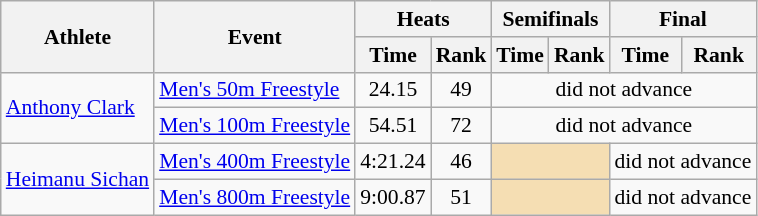<table class=wikitable style="font-size:90%">
<tr>
<th rowspan="2">Athlete</th>
<th rowspan="2">Event</th>
<th colspan="2">Heats</th>
<th colspan="2">Semifinals</th>
<th colspan="2">Final</th>
</tr>
<tr>
<th>Time</th>
<th>Rank</th>
<th>Time</th>
<th>Rank</th>
<th>Time</th>
<th>Rank</th>
</tr>
<tr>
<td rowspan="2"><a href='#'>Anthony Clark</a></td>
<td><a href='#'>Men's 50m Freestyle</a></td>
<td align=center>24.15</td>
<td align=center>49</td>
<td align=center colspan=4>did not advance</td>
</tr>
<tr>
<td><a href='#'>Men's 100m Freestyle</a></td>
<td align=center>54.51</td>
<td align=center>72</td>
<td align=center colspan=4>did not advance</td>
</tr>
<tr>
<td rowspan="2"><a href='#'>Heimanu Sichan</a></td>
<td><a href='#'>Men's 400m Freestyle</a></td>
<td align=center>4:21.24</td>
<td align=center>46</td>
<td colspan= 2 bgcolor="wheat"></td>
<td align=center colspan=2>did not advance</td>
</tr>
<tr>
<td><a href='#'>Men's 800m Freestyle</a></td>
<td align=center>9:00.87</td>
<td align=center>51</td>
<td colspan= 2 bgcolor="wheat"></td>
<td align=center colspan=2>did not advance</td>
</tr>
</table>
